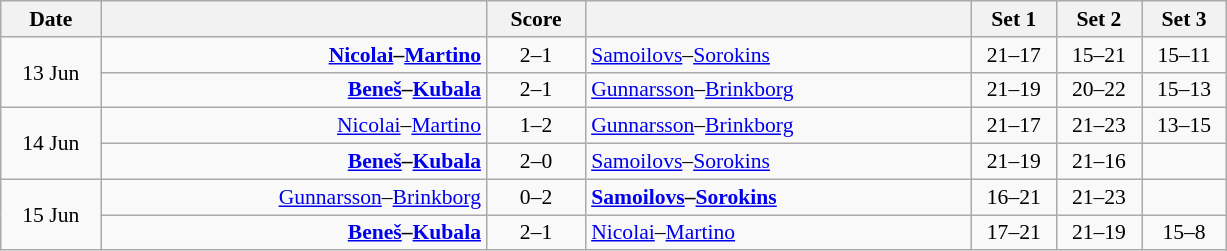<table class="wikitable" style="text-align: center; font-size:90% ">
<tr>
<th width="60">Date</th>
<th align="right" width="250"></th>
<th width="60">Score</th>
<th align="left" width="250"></th>
<th width="50">Set 1</th>
<th width="50">Set 2</th>
<th width="50">Set 3</th>
</tr>
<tr>
<td rowspan=2>13 Jun</td>
<td align=right><strong><a href='#'>Nicolai</a>–<a href='#'>Martino</a> </strong></td>
<td align=center>2–1</td>
<td align=left> <a href='#'>Samoilovs</a>–<a href='#'>Sorokins</a></td>
<td>21–17</td>
<td>15–21</td>
<td>15–11</td>
</tr>
<tr>
<td align=right><strong><a href='#'>Beneš</a>–<a href='#'>Kubala</a> </strong></td>
<td align=center>2–1</td>
<td align=left> <a href='#'>Gunnarsson</a>–<a href='#'>Brinkborg</a></td>
<td>21–19</td>
<td>20–22</td>
<td>15–13</td>
</tr>
<tr>
<td rowspan=2>14 Jun</td>
<td align=right><a href='#'>Nicolai</a>–<a href='#'>Martino</a> </td>
<td align=center>1–2</td>
<td align=left> <a href='#'>Gunnarsson</a>–<a href='#'>Brinkborg</a></td>
<td>21–17</td>
<td>21–23</td>
<td>13–15</td>
</tr>
<tr>
<td align=right><strong><a href='#'>Beneš</a>–<a href='#'>Kubala</a> </strong></td>
<td align=center>2–0</td>
<td align=left> <a href='#'>Samoilovs</a>–<a href='#'>Sorokins</a></td>
<td>21–19</td>
<td>21–16</td>
<td></td>
</tr>
<tr>
<td rowspan=2>15 Jun</td>
<td align=right><a href='#'>Gunnarsson</a>–<a href='#'>Brinkborg</a> </td>
<td align=center>0–2</td>
<td align=left> <strong><a href='#'>Samoilovs</a>–<a href='#'>Sorokins</a></strong></td>
<td>16–21</td>
<td>21–23</td>
<td></td>
</tr>
<tr>
<td align=right><strong><a href='#'>Beneš</a>–<a href='#'>Kubala</a> </strong></td>
<td align=center>2–1</td>
<td align=left> <a href='#'>Nicolai</a>–<a href='#'>Martino</a></td>
<td>17–21</td>
<td>21–19</td>
<td>15–8</td>
</tr>
</table>
